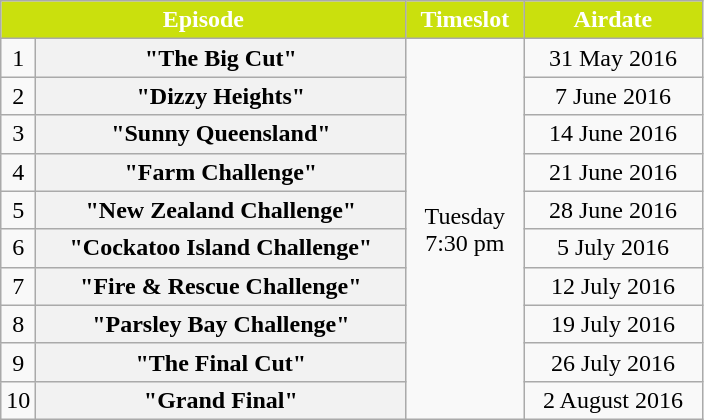<table class="wikitable plainrowheaders" style="text-align: center">
<tr>
<th scope="col" style="background:#CAE00D; color:white;" colspan="2">Episode</th>
<th scope="col" style="background:#CAE00D; color:white;">Timeslot</th>
<th scope="col" style="background:#CAE00D; color:white;">Airdate</th>
</tr>
<tr>
<td style="width:05%;">1</td>
<th scope="row" style="text-align:center">"The Big Cut"</th>
<td rowspan="10">Tuesday<br>7:30 pm</td>
<td>31 May 2016</td>
</tr>
<tr>
<td style="width:05%;">2</td>
<th scope="row" style="text-align:center">"Dizzy Heights"</th>
<td>7 June 2016</td>
</tr>
<tr>
<td style="width:05%;">3</td>
<th scope="row" style="text-align:center">"Sunny Queensland"</th>
<td>14 June 2016</td>
</tr>
<tr>
<td style="width:05%;">4</td>
<th scope="row" style="text-align:center">"Farm Challenge"</th>
<td>21 June 2016</td>
</tr>
<tr>
<td style="width:05%;">5</td>
<th scope="row" style="text-align:center">"New Zealand Challenge"</th>
<td>28 June 2016</td>
</tr>
<tr>
<td style="width:05%;">6</td>
<th scope="row" style="text-align:center">"Cockatoo Island Challenge"</th>
<td>5 July 2016</td>
</tr>
<tr>
<td style="width:05%;">7</td>
<th scope="row" style="text-align:center">"Fire & Rescue Challenge"</th>
<td>12 July 2016</td>
</tr>
<tr>
<td style="width:05%;">8</td>
<th scope="row" style="text-align:center">"Parsley Bay Challenge"</th>
<td>19 July 2016</td>
</tr>
<tr>
<td style="width:05%;">9</td>
<th scope="row" style="text-align:center">"The Final Cut"</th>
<td>26 July 2016</td>
</tr>
<tr>
<td style="width:05%;">10</td>
<th scope="row" style="text-align:center">"Grand Final"</th>
<td>2 August 2016</td>
</tr>
</table>
